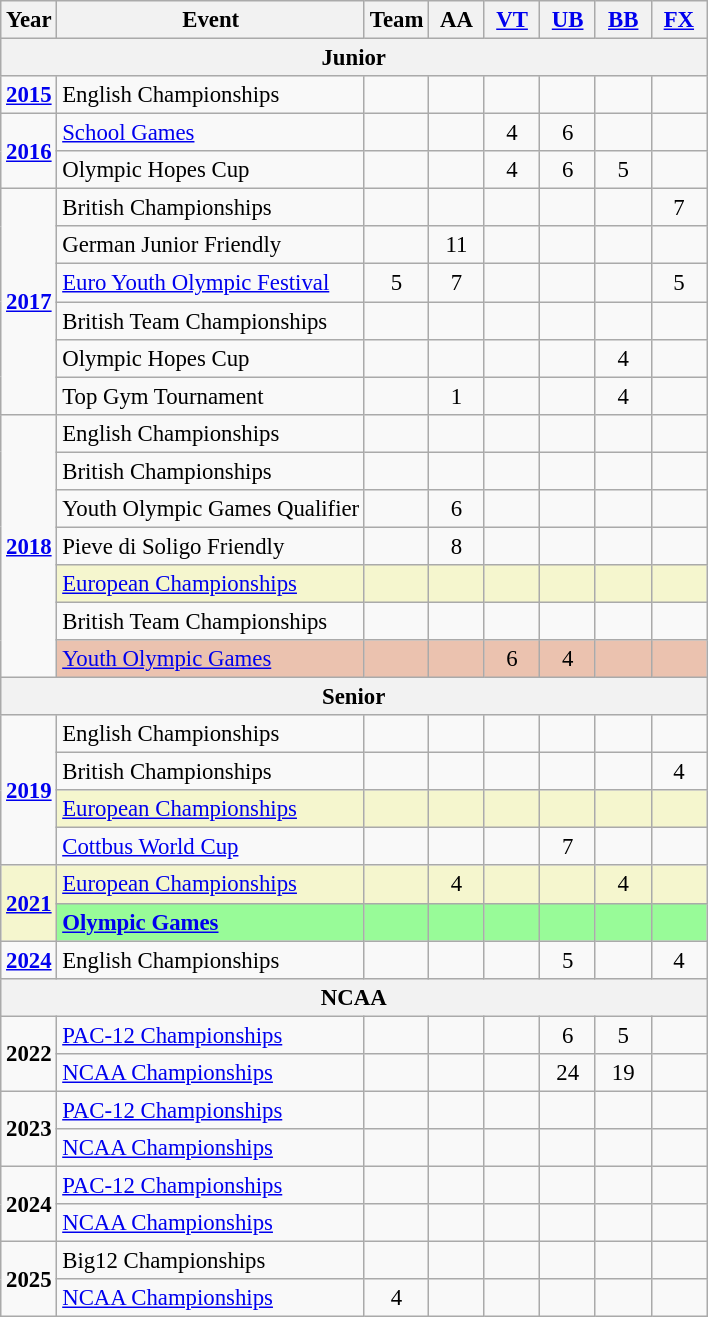<table class="wikitable" style="text-align:center; font-size:95%;">
<tr>
<th align="center">Year</th>
<th align="center">Event</th>
<th style="width:30px;">Team</th>
<th style="width:30px;">AA</th>
<th style="width:30px;"><a href='#'>VT</a></th>
<th style="width:30px;"><a href='#'>UB</a></th>
<th style="width:30px;"><a href='#'>BB</a></th>
<th style="width:30px;"><a href='#'>FX</a></th>
</tr>
<tr>
<th colspan="8"><strong>Junior</strong></th>
</tr>
<tr>
<td rowspan="1"><strong><a href='#'>2015</a></strong></td>
<td align=left>English Championships</td>
<td></td>
<td></td>
<td></td>
<td></td>
<td></td>
<td></td>
</tr>
<tr>
<td rowspan="2"><strong><a href='#'>2016</a></strong></td>
<td align=left><a href='#'>School Games</a></td>
<td></td>
<td></td>
<td>4</td>
<td>6</td>
<td></td>
<td></td>
</tr>
<tr>
<td align=left>Olympic Hopes Cup</td>
<td></td>
<td></td>
<td>4</td>
<td>6</td>
<td>5</td>
<td></td>
</tr>
<tr>
<td rowspan="6"><strong><a href='#'>2017</a></strong></td>
<td align=left>British Championships</td>
<td></td>
<td></td>
<td></td>
<td></td>
<td></td>
<td>7</td>
</tr>
<tr>
<td align=left>German Junior Friendly</td>
<td></td>
<td>11</td>
<td></td>
<td></td>
<td></td>
<td></td>
</tr>
<tr>
<td align=left><a href='#'>Euro Youth Olympic Festival</a></td>
<td>5</td>
<td>7</td>
<td></td>
<td></td>
<td></td>
<td>5</td>
</tr>
<tr>
<td align=left>British Team Championships</td>
<td></td>
<td></td>
<td></td>
<td></td>
<td></td>
<td></td>
</tr>
<tr>
<td align=left>Olympic Hopes Cup</td>
<td></td>
<td></td>
<td></td>
<td></td>
<td>4</td>
<td></td>
</tr>
<tr>
<td align=left>Top Gym Tournament</td>
<td></td>
<td>1</td>
<td></td>
<td></td>
<td>4</td>
<td></td>
</tr>
<tr>
<td rowspan="7"><strong><a href='#'>2018</a></strong></td>
<td align=left>English Championships</td>
<td></td>
<td></td>
<td></td>
<td></td>
<td></td>
<td></td>
</tr>
<tr>
<td align=left>British Championships</td>
<td></td>
<td></td>
<td></td>
<td></td>
<td></td>
<td></td>
</tr>
<tr>
<td align=left>Youth Olympic Games Qualifier</td>
<td></td>
<td>6</td>
<td></td>
<td></td>
<td></td>
<td></td>
</tr>
<tr>
<td align=left>Pieve di Soligo Friendly</td>
<td></td>
<td>8</td>
<td></td>
<td></td>
<td></td>
<td></td>
</tr>
<tr bgcolor=#F5F6CE>
<td align=left><a href='#'>European Championships</a></td>
<td></td>
<td></td>
<td></td>
<td></td>
<td></td>
<td></td>
</tr>
<tr>
<td align=left>British Team Championships</td>
<td></td>
<td></td>
<td></td>
<td></td>
<td></td>
<td></td>
</tr>
<tr bgcolor=#EBC2AF>
<td align=left><a href='#'>Youth Olympic Games</a></td>
<td></td>
<td></td>
<td>6</td>
<td>4</td>
<td></td>
<td></td>
</tr>
<tr>
<th colspan="8"><strong>Senior</strong></th>
</tr>
<tr>
<td rowspan="4"><strong><a href='#'>2019</a></strong></td>
<td align=left>English Championships</td>
<td></td>
<td></td>
<td></td>
<td></td>
<td></td>
<td></td>
</tr>
<tr>
<td align=left>British Championships</td>
<td></td>
<td></td>
<td></td>
<td></td>
<td></td>
<td>4</td>
</tr>
<tr bgcolor=#F5F6CE>
<td align=left><a href='#'>European Championships</a></td>
<td></td>
<td></td>
<td></td>
<td></td>
<td></td>
<td></td>
</tr>
<tr>
<td align=left><a href='#'>Cottbus World Cup</a></td>
<td></td>
<td></td>
<td></td>
<td>7</td>
<td></td>
<td></td>
</tr>
<tr bgcolor="#F5F6CE">
<td rowspan="2"><strong><a href='#'>2021</a></strong></td>
<td align="left"><a href='#'>European Championships</a></td>
<td></td>
<td>4</td>
<td></td>
<td></td>
<td>4</td>
<td></td>
</tr>
<tr bgcolor=98FB98>
<td align=left><strong><a href='#'>Olympic Games</a></strong></td>
<td></td>
<td></td>
<td></td>
<td></td>
<td></td>
<td></td>
</tr>
<tr>
<td rowspan="1"><strong><a href='#'>2024</a></strong></td>
<td align=left>English Championships</td>
<td></td>
<td></td>
<td></td>
<td>5</td>
<td></td>
<td>4</td>
</tr>
<tr>
<th colspan ="8"><strong>NCAA</strong></th>
</tr>
<tr>
<td rowspan="2"><strong>2022</strong></td>
<td align=left><a href='#'>PAC-12 Championships</a></td>
<td></td>
<td></td>
<td></td>
<td>6</td>
<td>5</td>
<td></td>
</tr>
<tr>
<td align=left><a href='#'>NCAA Championships</a></td>
<td></td>
<td></td>
<td></td>
<td>24</td>
<td>19</td>
<td></td>
</tr>
<tr>
<td rowspan="2"><strong>2023</strong></td>
<td align=left><a href='#'>PAC-12 Championships</a></td>
<td></td>
<td></td>
<td></td>
<td></td>
<td></td>
<td></td>
</tr>
<tr>
<td align=left><a href='#'>NCAA Championships</a></td>
<td></td>
<td></td>
<td></td>
<td></td>
<td></td>
<td></td>
</tr>
<tr>
<td rowspan="2"><strong>2024</strong></td>
<td align="left"><a href='#'>PAC-12 Championships</a></td>
<td></td>
<td></td>
<td></td>
<td></td>
<td></td>
<td></td>
</tr>
<tr>
<td align="left"><a href='#'>NCAA Championships</a></td>
<td></td>
<td></td>
<td></td>
<td></td>
<td></td>
<td></td>
</tr>
<tr>
<td rowspan="2"><strong>2025</strong></td>
<td align="left">Big12 Championships</td>
<td></td>
<td></td>
<td></td>
<td></td>
<td></td>
<td></td>
</tr>
<tr>
<td align="left"><a href='#'>NCAA Championships</a></td>
<td>4</td>
<td></td>
<td></td>
<td></td>
<td></td>
<td></td>
</tr>
</table>
